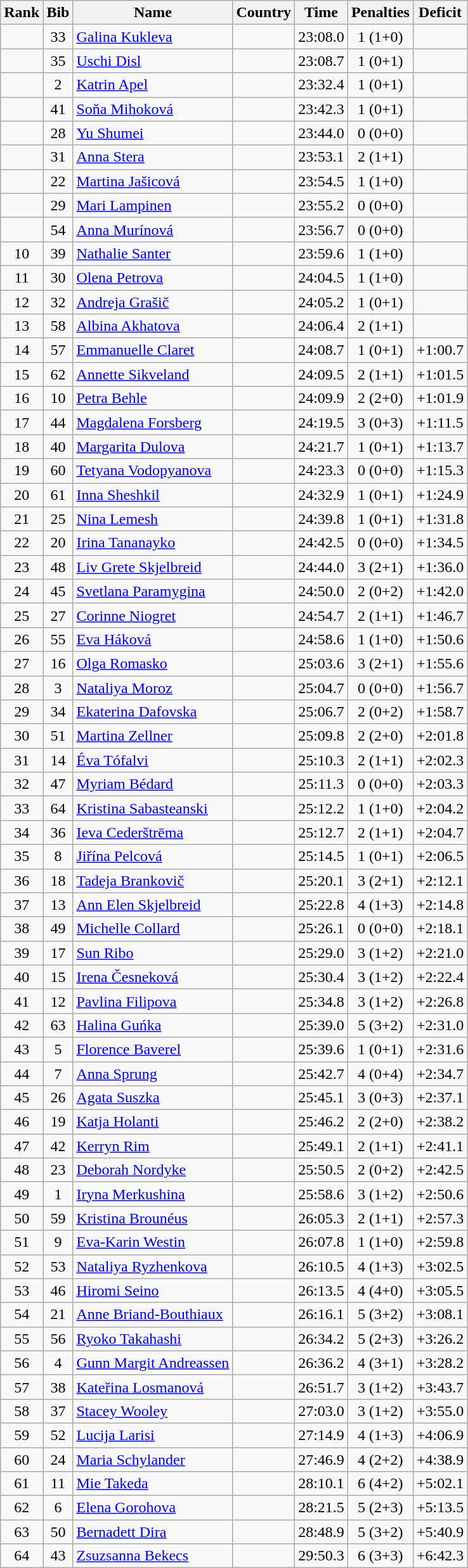<table class="wikitable sortable" style="text-align:center">
<tr>
<th>Rank</th>
<th>Bib</th>
<th>Name</th>
<th>Country</th>
<th>Time</th>
<th>Penalties</th>
<th>Deficit</th>
</tr>
<tr>
<td></td>
<td>33</td>
<td align=left><a href='#'>Galina Kukleva</a></td>
<td align=left></td>
<td>23:08.0</td>
<td>1 (1+0)</td>
<td></td>
</tr>
<tr>
<td></td>
<td>35</td>
<td align=left><a href='#'>Uschi Disl</a></td>
<td align=left></td>
<td>23:08.7</td>
<td>1 (0+1)</td>
<td></td>
</tr>
<tr>
<td></td>
<td>2</td>
<td align=left><a href='#'>Katrin Apel</a></td>
<td align=left></td>
<td>23:32.4</td>
<td>1 (0+1)</td>
<td></td>
</tr>
<tr>
<td></td>
<td>41</td>
<td align=left><a href='#'>Soňa Mihoková</a></td>
<td align=left></td>
<td>23:42.3</td>
<td>1 (0+1)</td>
<td></td>
</tr>
<tr>
<td></td>
<td>28</td>
<td align=left><a href='#'>Yu Shumei</a></td>
<td align=left></td>
<td>23:44.0</td>
<td>0 (0+0)</td>
<td></td>
</tr>
<tr>
<td></td>
<td>31</td>
<td align=left><a href='#'>Anna Stera</a></td>
<td align=left></td>
<td>23:53.1</td>
<td>2 (1+1)</td>
<td></td>
</tr>
<tr>
<td></td>
<td>22</td>
<td align=left><a href='#'>Martina Jašicová</a></td>
<td align=left></td>
<td>23:54.5</td>
<td>1 (1+0)</td>
<td></td>
</tr>
<tr>
<td></td>
<td>29</td>
<td align=left><a href='#'>Mari Lampinen</a></td>
<td align=left></td>
<td>23:55.2</td>
<td>0 (0+0)</td>
<td></td>
</tr>
<tr>
<td></td>
<td>54</td>
<td align=left><a href='#'>Anna Murínová</a></td>
<td align=left></td>
<td>23:56.7</td>
<td>0 (0+0)</td>
<td></td>
</tr>
<tr>
<td>10</td>
<td>39</td>
<td align=left><a href='#'>Nathalie Santer</a></td>
<td align=left></td>
<td>23:59.6</td>
<td>1 (1+0)</td>
<td></td>
</tr>
<tr>
<td>11</td>
<td>30</td>
<td align=left><a href='#'>Olena Petrova</a></td>
<td align=left></td>
<td>24:04.5</td>
<td>1 (1+0)</td>
<td></td>
</tr>
<tr>
<td>12</td>
<td>32</td>
<td align=left><a href='#'>Andreja Grašič</a></td>
<td align=left></td>
<td>24:05.2</td>
<td>1 (0+1)</td>
<td></td>
</tr>
<tr>
<td>13</td>
<td>58</td>
<td align=left><a href='#'>Albina Akhatova</a></td>
<td align=left></td>
<td>24:06.4</td>
<td>2 (1+1)</td>
<td></td>
</tr>
<tr>
<td>14</td>
<td>57</td>
<td align=left><a href='#'>Emmanuelle Claret</a></td>
<td align=left></td>
<td>24:08.7</td>
<td>1 (0+1)</td>
<td>+1:00.7</td>
</tr>
<tr>
<td>15</td>
<td>62</td>
<td align=left><a href='#'>Annette Sikveland</a></td>
<td align=left></td>
<td>24:09.5</td>
<td>2 (1+1)</td>
<td>+1:01.5</td>
</tr>
<tr>
<td>16</td>
<td>10</td>
<td align=left><a href='#'>Petra Behle</a></td>
<td align=left></td>
<td>24:09.9</td>
<td>2 (2+0)</td>
<td>+1:01.9</td>
</tr>
<tr>
<td>17</td>
<td>44</td>
<td align=left><a href='#'>Magdalena Forsberg</a></td>
<td align=left></td>
<td>24:19.5</td>
<td>3 (0+3)</td>
<td>+1:11.5</td>
</tr>
<tr>
<td>18</td>
<td>40</td>
<td align=left><a href='#'>Margarita Dulova</a></td>
<td align=left></td>
<td>24:21.7</td>
<td>1 (0+1)</td>
<td>+1:13.7</td>
</tr>
<tr>
<td>19</td>
<td>60</td>
<td align=left><a href='#'>Tetyana Vodopyanova</a></td>
<td align=left></td>
<td>24:23.3</td>
<td>0 (0+0)</td>
<td>+1:15.3</td>
</tr>
<tr>
<td>20</td>
<td>61</td>
<td align=left><a href='#'>Inna Sheshkil</a></td>
<td align=left></td>
<td>24:32.9</td>
<td>1 (0+1)</td>
<td>+1:24.9</td>
</tr>
<tr>
<td>21</td>
<td>25</td>
<td align=left><a href='#'>Nina Lemesh</a></td>
<td align=left></td>
<td>24:39.8</td>
<td>1 (0+1)</td>
<td>+1:31.8</td>
</tr>
<tr>
<td>22</td>
<td>20</td>
<td align=left><a href='#'>Irina Tananayko</a></td>
<td align=left></td>
<td>24:42.5</td>
<td>0 (0+0)</td>
<td>+1:34.5</td>
</tr>
<tr>
<td>23</td>
<td>48</td>
<td align=left><a href='#'>Liv Grete Skjelbreid</a></td>
<td align=left></td>
<td>24:44.0</td>
<td>3 (2+1)</td>
<td>+1:36.0</td>
</tr>
<tr>
<td>24</td>
<td>45</td>
<td align=left><a href='#'>Svetlana Paramygina</a></td>
<td align=left></td>
<td>24:50.0</td>
<td>2 (0+2)</td>
<td>+1:42.0</td>
</tr>
<tr>
<td>25</td>
<td>27</td>
<td align=left><a href='#'>Corinne Niogret</a></td>
<td align=left></td>
<td>24:54.7</td>
<td>2 (1+1)</td>
<td>+1:46.7</td>
</tr>
<tr>
<td>26</td>
<td>55</td>
<td align=left><a href='#'>Eva Háková</a></td>
<td align=left></td>
<td>24:58.6</td>
<td>1 (1+0)</td>
<td>+1:50.6</td>
</tr>
<tr>
<td>27</td>
<td>16</td>
<td align=left><a href='#'>Olga Romasko</a></td>
<td align=left></td>
<td>25:03.6</td>
<td>3 (2+1)</td>
<td>+1:55.6</td>
</tr>
<tr>
<td>28</td>
<td>3</td>
<td align=left><a href='#'>Nataliya Moroz</a></td>
<td align=left></td>
<td>25:04.7</td>
<td>0 (0+0)</td>
<td>+1:56.7</td>
</tr>
<tr>
<td>29</td>
<td>34</td>
<td align=left><a href='#'>Ekaterina Dafovska</a></td>
<td align=left></td>
<td>25:06.7</td>
<td>2 (0+2)</td>
<td>+1:58.7</td>
</tr>
<tr>
<td>30</td>
<td>51</td>
<td align=left><a href='#'>Martina Zellner</a></td>
<td align=left></td>
<td>25:09.8</td>
<td>2 (2+0)</td>
<td>+2:01.8</td>
</tr>
<tr>
<td>31</td>
<td>14</td>
<td align=left><a href='#'>Éva Tófalvi</a></td>
<td align=left></td>
<td>25:10.3</td>
<td>2 (1+1)</td>
<td>+2:02.3</td>
</tr>
<tr>
<td>32</td>
<td>47</td>
<td align=left><a href='#'>Myriam Bédard</a></td>
<td align=left></td>
<td>25:11.3</td>
<td>0 (0+0)</td>
<td>+2:03.3</td>
</tr>
<tr>
<td>33</td>
<td>64</td>
<td align=left><a href='#'>Kristina Sabasteanski</a></td>
<td align=left></td>
<td>25:12.2</td>
<td>1 (1+0)</td>
<td>+2:04.2</td>
</tr>
<tr>
<td>34</td>
<td>36</td>
<td align=left><a href='#'>Ieva Cederštrēma</a></td>
<td align=left></td>
<td>25:12.7</td>
<td>2 (1+1)</td>
<td>+2:04.7</td>
</tr>
<tr>
<td>35</td>
<td>8</td>
<td align=left><a href='#'>Jiřína Pelcová</a></td>
<td align=left></td>
<td>25:14.5</td>
<td>1 (0+1)</td>
<td>+2:06.5</td>
</tr>
<tr>
<td>36</td>
<td>18</td>
<td align=left><a href='#'>Tadeja Brankovič</a></td>
<td align=left></td>
<td>25:20.1</td>
<td>3 (2+1)</td>
<td>+2:12.1</td>
</tr>
<tr>
<td>37</td>
<td>13</td>
<td align=left><a href='#'>Ann Elen Skjelbreid</a></td>
<td align=left></td>
<td>25:22.8</td>
<td>4 (1+3)</td>
<td>+2:14.8</td>
</tr>
<tr>
<td>38</td>
<td>49</td>
<td align=left><a href='#'>Michelle Collard</a></td>
<td align=left></td>
<td>25:26.1</td>
<td>0 (0+0)</td>
<td>+2:18.1</td>
</tr>
<tr>
<td>39</td>
<td>17</td>
<td align=left><a href='#'>Sun Ribo</a></td>
<td align=left></td>
<td>25:29.0</td>
<td>3 (1+2)</td>
<td>+2:21.0</td>
</tr>
<tr>
<td>40</td>
<td>15</td>
<td align=left><a href='#'>Irena Česneková</a></td>
<td align=left></td>
<td>25:30.4</td>
<td>3 (1+2)</td>
<td>+2:22.4</td>
</tr>
<tr>
<td>41</td>
<td>12</td>
<td align=left><a href='#'>Pavlina Filipova</a></td>
<td align=left></td>
<td>25:34.8</td>
<td>3 (1+2)</td>
<td>+2:26.8</td>
</tr>
<tr>
<td>42</td>
<td>63</td>
<td align=left><a href='#'>Halina Guńka</a></td>
<td align=left></td>
<td>25:39.0</td>
<td>5 (3+2)</td>
<td>+2:31.0</td>
</tr>
<tr>
<td>43</td>
<td>5</td>
<td align=left><a href='#'>Florence Baverel</a></td>
<td align=left></td>
<td>25:39.6</td>
<td>1 (0+1)</td>
<td>+2:31.6</td>
</tr>
<tr>
<td>44</td>
<td>7</td>
<td align=left><a href='#'>Anna Sprung</a></td>
<td align=left></td>
<td>25:42.7</td>
<td>4 (0+4)</td>
<td>+2:34.7</td>
</tr>
<tr>
<td>45</td>
<td>26</td>
<td align=left><a href='#'>Agata Suszka</a></td>
<td align=left></td>
<td>25:45.1</td>
<td>3 (0+3)</td>
<td>+2:37.1</td>
</tr>
<tr>
<td>46</td>
<td>19</td>
<td align=left><a href='#'>Katja Holanti</a></td>
<td align=left></td>
<td>25:46.2</td>
<td>2 (2+0)</td>
<td>+2:38.2</td>
</tr>
<tr>
<td>47</td>
<td>42</td>
<td align=left><a href='#'>Kerryn Rim</a></td>
<td align=left></td>
<td>25:49.1</td>
<td>2 (1+1)</td>
<td>+2:41.1</td>
</tr>
<tr>
<td>48</td>
<td>23</td>
<td align=left><a href='#'>Deborah Nordyke</a></td>
<td align=left></td>
<td>25:50.5</td>
<td>2 (0+2)</td>
<td>+2:42.5</td>
</tr>
<tr>
<td>49</td>
<td>1</td>
<td align=left><a href='#'>Iryna Merkushina</a></td>
<td align=left></td>
<td>25:58.6</td>
<td>3 (1+2)</td>
<td>+2:50.6</td>
</tr>
<tr>
<td>50</td>
<td>59</td>
<td align=left><a href='#'>Kristina Brounéus</a></td>
<td align=left></td>
<td>26:05.3</td>
<td>2 (1+1)</td>
<td>+2:57.3</td>
</tr>
<tr>
<td>51</td>
<td>9</td>
<td align=left><a href='#'>Eva-Karin Westin</a></td>
<td align=left></td>
<td>26:07.8</td>
<td>1 (1+0)</td>
<td>+2:59.8</td>
</tr>
<tr>
<td>52</td>
<td>53</td>
<td align=left><a href='#'>Nataliya Ryzhenkova</a></td>
<td align=left></td>
<td>26:10.5</td>
<td>4 (1+3)</td>
<td>+3:02.5</td>
</tr>
<tr>
<td>53</td>
<td>46</td>
<td align=left><a href='#'>Hiromi Seino</a></td>
<td align=left></td>
<td>26:13.5</td>
<td>4 (4+0)</td>
<td>+3:05.5</td>
</tr>
<tr>
<td>54</td>
<td>21</td>
<td align=left><a href='#'>Anne Briand-Bouthiaux</a></td>
<td align=left></td>
<td>26:16.1</td>
<td>5 (3+2)</td>
<td>+3:08.1</td>
</tr>
<tr>
<td>55</td>
<td>56</td>
<td align=left><a href='#'>Ryoko Takahashi</a></td>
<td align=left></td>
<td>26:34.2</td>
<td>5 (2+3)</td>
<td>+3:26.2</td>
</tr>
<tr>
<td>56</td>
<td>4</td>
<td align=left><a href='#'>Gunn Margit Andreassen</a></td>
<td align=left></td>
<td>26:36.2</td>
<td>4 (3+1)</td>
<td>+3:28.2</td>
</tr>
<tr>
<td>57</td>
<td>38</td>
<td align=left><a href='#'>Kateřina Losmanová</a></td>
<td align=left></td>
<td>26:51.7</td>
<td>3 (1+2)</td>
<td>+3:43.7</td>
</tr>
<tr>
<td>58</td>
<td>37</td>
<td align=left><a href='#'>Stacey Wooley</a></td>
<td align=left></td>
<td>27:03.0</td>
<td>3 (1+2)</td>
<td>+3:55.0</td>
</tr>
<tr>
<td>59</td>
<td>52</td>
<td align=left><a href='#'>Lucija Larisi</a></td>
<td align=left></td>
<td>27:14.9</td>
<td>4 (1+3)</td>
<td>+4:06.9</td>
</tr>
<tr>
<td>60</td>
<td>24</td>
<td align=left><a href='#'>Maria Schylander</a></td>
<td align=left></td>
<td>27:46.9</td>
<td>4 (2+2)</td>
<td>+4:38.9</td>
</tr>
<tr>
<td>61</td>
<td>11</td>
<td align=left><a href='#'>Mie Takeda</a></td>
<td align=left></td>
<td>28:10.1</td>
<td>6 (4+2)</td>
<td>+5:02.1</td>
</tr>
<tr>
<td>62</td>
<td>6</td>
<td align=left><a href='#'>Elena Gorohova</a></td>
<td align=left></td>
<td>28:21.5</td>
<td>5 (2+3)</td>
<td>+5:13.5</td>
</tr>
<tr>
<td>63</td>
<td>50</td>
<td align=left><a href='#'>Bernadett Dira</a></td>
<td align=left></td>
<td>28:48.9</td>
<td>5 (3+2)</td>
<td>+5:40.9</td>
</tr>
<tr>
<td>64</td>
<td>43</td>
<td align=left><a href='#'>Zsuzsanna Bekecs</a></td>
<td align=left></td>
<td>29:50.3</td>
<td>6 (3+3)</td>
<td>+6:42.3</td>
</tr>
</table>
